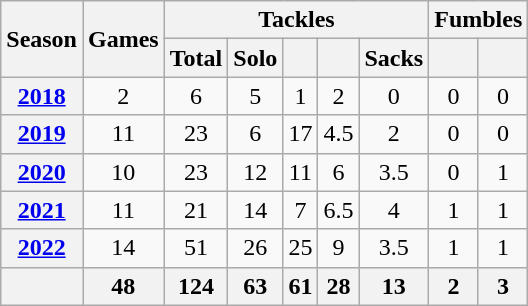<table class=wikitable style="text-align:center;">
<tr>
<th rowspan=2>Season</th>
<th colspan="1" rowspan="2">Games</th>
<th colspan=5>Tackles</th>
<th colspan=2>Fumbles</th>
</tr>
<tr>
<th>Total</th>
<th>Solo</th>
<th></th>
<th></th>
<th>Sacks</th>
<th></th>
<th></th>
</tr>
<tr>
<th><a href='#'>2018</a></th>
<td>2</td>
<td>6</td>
<td>5</td>
<td>1</td>
<td>2</td>
<td>0</td>
<td>0</td>
<td>0</td>
</tr>
<tr>
<th><a href='#'>2019</a></th>
<td>11</td>
<td>23</td>
<td>6</td>
<td>17</td>
<td>4.5</td>
<td>2</td>
<td>0</td>
<td>0</td>
</tr>
<tr>
<th><a href='#'>2020</a></th>
<td>10</td>
<td>23</td>
<td>12</td>
<td>11</td>
<td>6</td>
<td>3.5</td>
<td>0</td>
<td>1</td>
</tr>
<tr>
<th><a href='#'>2021</a></th>
<td>11</td>
<td>21</td>
<td>14</td>
<td>7</td>
<td>6.5</td>
<td>4</td>
<td>1</td>
<td>1</td>
</tr>
<tr>
<th><a href='#'>2022</a></th>
<td>14</td>
<td>51</td>
<td>26</td>
<td>25</td>
<td>9</td>
<td>3.5</td>
<td>1</td>
<td>1</td>
</tr>
<tr>
<th></th>
<th>48</th>
<th>124</th>
<th>63</th>
<th>61</th>
<th>28</th>
<th>13</th>
<th>2</th>
<th>3</th>
</tr>
</table>
